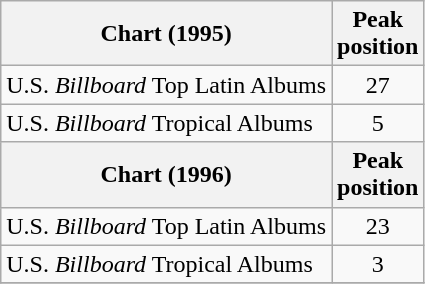<table class="wikitable">
<tr>
<th>Chart (1995)</th>
<th>Peak<br>position</th>
</tr>
<tr>
<td>U.S. <em>Billboard</em> Top Latin Albums</td>
<td align="center">27</td>
</tr>
<tr>
<td>U.S. <em>Billboard</em> Tropical Albums</td>
<td align="center">5</td>
</tr>
<tr>
<th>Chart (1996)</th>
<th>Peak<br>position</th>
</tr>
<tr>
<td>U.S. <em>Billboard</em> Top Latin Albums</td>
<td align="center">23</td>
</tr>
<tr>
<td>U.S. <em>Billboard</em> Tropical Albums</td>
<td align="center">3</td>
</tr>
<tr>
</tr>
</table>
